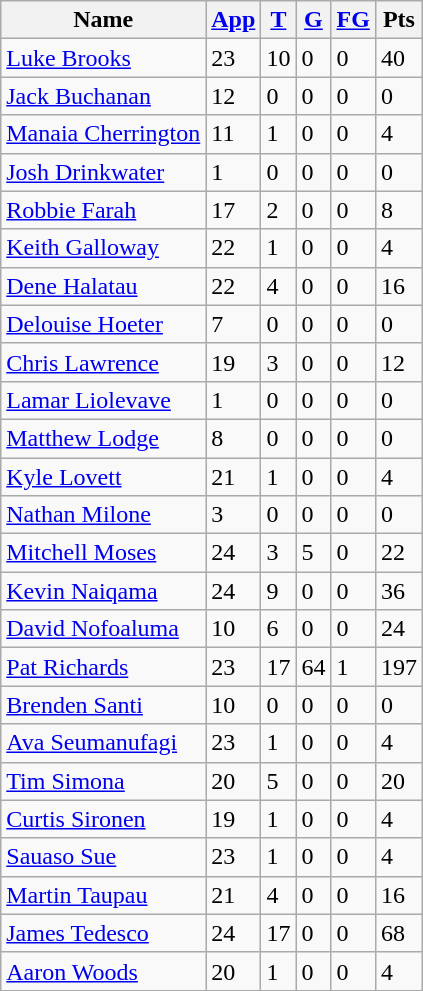<table class="wikitable sortable">
<tr>
<th>Name</th>
<th><a href='#'>App</a></th>
<th><a href='#'>T</a></th>
<th><a href='#'>G</a></th>
<th><a href='#'>FG</a></th>
<th>Pts</th>
</tr>
<tr>
<td><a href='#'>Luke Brooks</a></td>
<td>23</td>
<td>10</td>
<td>0</td>
<td>0</td>
<td>40</td>
</tr>
<tr>
<td><a href='#'>Jack Buchanan</a></td>
<td>12</td>
<td>0</td>
<td>0</td>
<td>0</td>
<td>0</td>
</tr>
<tr>
<td><a href='#'>Manaia Cherrington</a></td>
<td>11</td>
<td>1</td>
<td>0</td>
<td>0</td>
<td>4</td>
</tr>
<tr>
<td><a href='#'>Josh Drinkwater</a></td>
<td>1</td>
<td>0</td>
<td>0</td>
<td>0</td>
<td>0</td>
</tr>
<tr>
<td><a href='#'>Robbie Farah</a></td>
<td>17</td>
<td>2</td>
<td>0</td>
<td>0</td>
<td>8</td>
</tr>
<tr>
<td><a href='#'>Keith Galloway</a></td>
<td>22</td>
<td>1</td>
<td>0</td>
<td>0</td>
<td>4</td>
</tr>
<tr>
<td><a href='#'>Dene Halatau</a></td>
<td>22</td>
<td>4</td>
<td>0</td>
<td>0</td>
<td>16</td>
</tr>
<tr>
<td><a href='#'>Delouise Hoeter</a></td>
<td>7</td>
<td>0</td>
<td>0</td>
<td>0</td>
<td>0</td>
</tr>
<tr>
<td><a href='#'>Chris Lawrence</a></td>
<td>19</td>
<td>3</td>
<td>0</td>
<td>0</td>
<td>12</td>
</tr>
<tr>
<td><a href='#'>Lamar Liolevave</a></td>
<td>1</td>
<td>0</td>
<td>0</td>
<td>0</td>
<td>0</td>
</tr>
<tr>
<td><a href='#'>Matthew Lodge</a></td>
<td>8</td>
<td>0</td>
<td>0</td>
<td>0</td>
<td>0</td>
</tr>
<tr>
<td><a href='#'>Kyle Lovett</a></td>
<td>21</td>
<td>1</td>
<td>0</td>
<td>0</td>
<td>4</td>
</tr>
<tr>
<td><a href='#'>Nathan Milone</a></td>
<td>3</td>
<td>0</td>
<td>0</td>
<td>0</td>
<td>0</td>
</tr>
<tr>
<td><a href='#'>Mitchell Moses</a></td>
<td>24</td>
<td>3</td>
<td>5</td>
<td>0</td>
<td>22</td>
</tr>
<tr>
<td><a href='#'>Kevin Naiqama</a></td>
<td>24</td>
<td>9</td>
<td>0</td>
<td>0</td>
<td>36</td>
</tr>
<tr>
<td><a href='#'>David Nofoaluma</a></td>
<td>10</td>
<td>6</td>
<td>0</td>
<td>0</td>
<td>24</td>
</tr>
<tr>
<td><a href='#'>Pat Richards</a></td>
<td>23</td>
<td>17</td>
<td>64</td>
<td>1</td>
<td>197</td>
</tr>
<tr>
<td><a href='#'>Brenden Santi</a></td>
<td>10</td>
<td>0</td>
<td>0</td>
<td>0</td>
<td>0</td>
</tr>
<tr>
<td><a href='#'>Ava Seumanufagi</a></td>
<td>23</td>
<td>1</td>
<td>0</td>
<td>0</td>
<td>4</td>
</tr>
<tr>
<td><a href='#'>Tim Simona</a></td>
<td>20</td>
<td>5</td>
<td>0</td>
<td>0</td>
<td>20</td>
</tr>
<tr>
<td><a href='#'>Curtis Sironen</a></td>
<td>19</td>
<td>1</td>
<td>0</td>
<td>0</td>
<td>4</td>
</tr>
<tr>
<td><a href='#'>Sauaso Sue</a></td>
<td>23</td>
<td>1</td>
<td>0</td>
<td>0</td>
<td>4</td>
</tr>
<tr>
<td><a href='#'>Martin Taupau</a></td>
<td>21</td>
<td>4</td>
<td>0</td>
<td>0</td>
<td>16</td>
</tr>
<tr>
<td><a href='#'>James Tedesco</a></td>
<td>24</td>
<td>17</td>
<td>0</td>
<td>0</td>
<td>68</td>
</tr>
<tr>
<td><a href='#'>Aaron Woods</a></td>
<td>20</td>
<td>1</td>
<td>0</td>
<td>0</td>
<td>4</td>
</tr>
</table>
